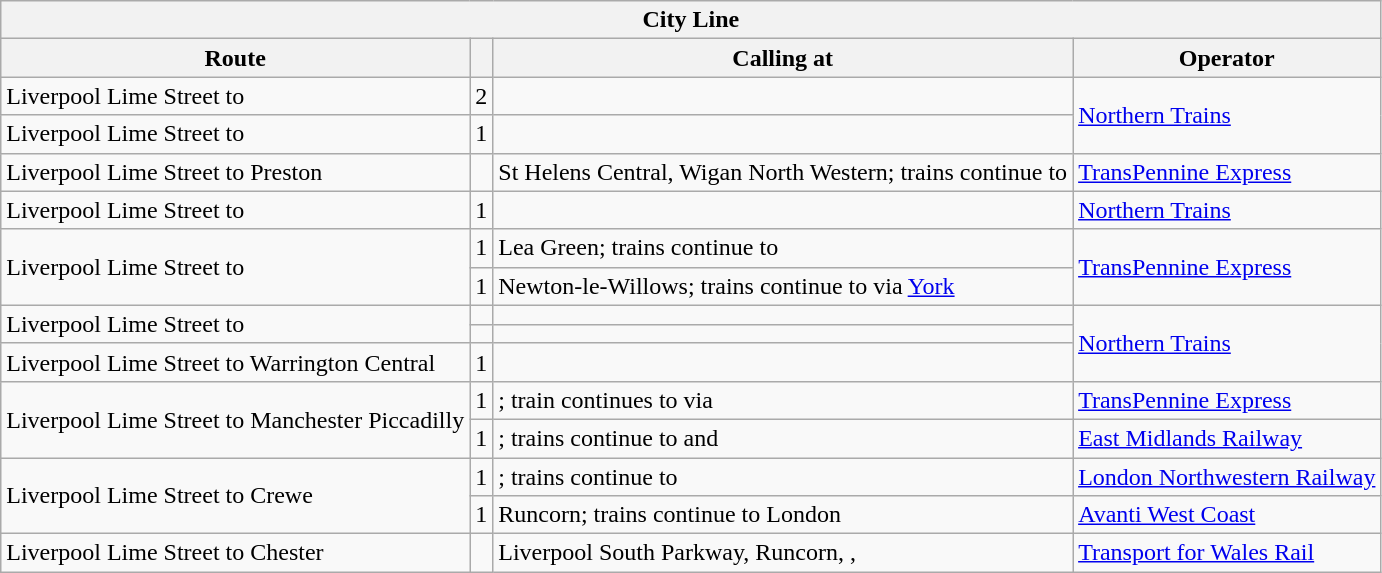<table class="wikitable">
<tr>
<th colspan="4">City Line</th>
</tr>
<tr>
<th>Route</th>
<th></th>
<th>Calling at</th>
<th>Operator</th>
</tr>
<tr>
<td>Liverpool Lime Street to </td>
<td>2</td>
<td></td>
<td rowspan="2"><a href='#'>Northern Trains</a></td>
</tr>
<tr>
<td>Liverpool Lime Street to </td>
<td>1</td>
<td></td>
</tr>
<tr>
<td>Liverpool Lime Street to Preston</td>
<td></td>
<td>St Helens Central, Wigan North Western; trains continue to </td>
<td><a href='#'>TransPennine Express</a></td>
</tr>
<tr>
<td>Liverpool Lime Street to </td>
<td>1</td>
<td></td>
<td><a href='#'>Northern Trains</a></td>
</tr>
<tr>
<td rowspan="2">Liverpool Lime Street to </td>
<td>1</td>
<td>Lea Green; trains continue to </td>
<td rowspan="2"><a href='#'>TransPennine Express</a></td>
</tr>
<tr>
<td>1</td>
<td>Newton-le-Willows; trains continue to  via <a href='#'>York</a></td>
</tr>
<tr>
<td rowspan="2">Liverpool Lime Street to </td>
<td></td>
<td></td>
<td rowspan="3"><a href='#'>Northern Trains</a></td>
</tr>
<tr>
<td></td>
<td></td>
</tr>
<tr>
<td>Liverpool Lime Street to Warrington Central</td>
<td>1</td>
<td></td>
</tr>
<tr>
<td rowspan="2">Liverpool Lime Street to Manchester Piccadilly</td>
<td>1</td>
<td>; train continues to  via </td>
<td><a href='#'>TransPennine Express</a></td>
</tr>
<tr>
<td>1</td>
<td>; trains continue to  and </td>
<td><a href='#'>East Midlands Railway</a></td>
</tr>
<tr>
<td rowspan="2">Liverpool Lime Street to Crewe</td>
<td>1</td>
<td>; trains continue to </td>
<td><a href='#'>London Northwestern Railway</a></td>
</tr>
<tr>
<td>1</td>
<td>Runcorn; trains continue to London</td>
<td><a href='#'>Avanti West Coast</a></td>
</tr>
<tr>
<td>Liverpool Lime Street to Chester</td>
<td></td>
<td>Liverpool South Parkway, Runcorn, , </td>
<td><a href='#'>Transport for Wales Rail</a></td>
</tr>
</table>
